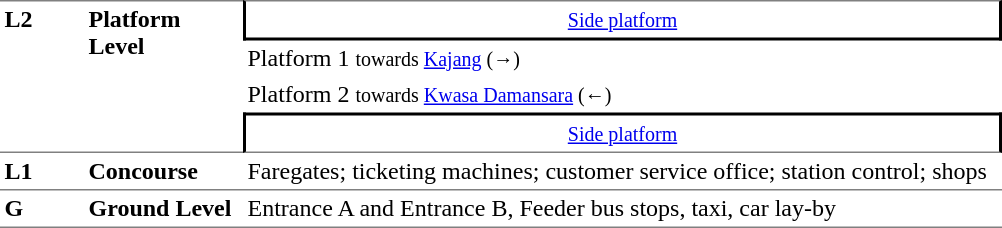<table table border=0 cellspacing=0 cellpadding=3>
<tr>
<td style="border-top:solid 1px gray;border-bottom:solid 1px gray;" rowspan=4 width=50 valign=top><strong>L2</strong></td>
<td style="border-top:solid 1px gray;border-bottom:solid 1px gray;" rowspan=4 width=100 valign=top><strong>Platform Level</strong></td>
<td style="border-top:solid 1px gray;border-right:solid 2px black;border-left:solid 2px black;border-bottom:solid 2px black;text-align:center;"><small><a href='#'>Side platform</a></small></td>
</tr>
<tr>
<td width=500>Platform 1   <small>towards <a href='#'>Kajang</a>  (→)</small></td>
</tr>
<tr>
<td width=500>Platform 2   <small>towards <a href='#'>Kwasa Damansara</a>  (←)</small></td>
</tr>
<tr>
<td style="width=500;border-top:solid 2px black;border-right:solid 2px black;border-left:solid 2px black;border-bottom:solid 1px gray;text-align:center;" colspan=1><small><a href='#'>Side platform</a></small></td>
</tr>
<tr style="vertical-align:top;">
<td style="border-bottom:solid 1px gray; "><strong>L1</strong></td>
<td style="border-bottom:solid 1px gray; "><strong>Concourse</strong></td>
<td style="border-bottom:solid 1px gray; " width=500>Faregates; ticketing machines; customer service office; station control; shops</td>
</tr>
<tr>
<td style="border-bottom:solid 1px gray; "><strong>G</strong></td>
<td style="border-bottom:solid 1px gray; "><strong>Ground Level</strong></td>
<td style="border-bottom:solid 1px gray; ">Entrance A and Entrance B, Feeder bus stops, taxi, car lay-by</td>
</tr>
</table>
